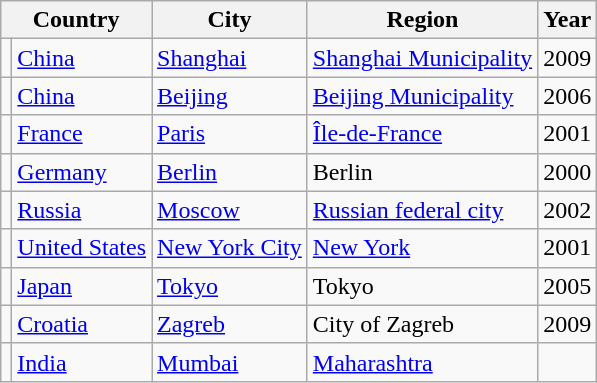<table class="wikitable" "text-align:right;;">
<tr>
<th colspan=2>Country</th>
<th>City</th>
<th>Region</th>
<th>Year</th>
</tr>
<tr>
<td></td>
<td><a href='#'>China</a></td>
<td><a href='#'>Shanghai</a></td>
<td><a href='#'>Shanghai Municipality</a></td>
<td>2009</td>
</tr>
<tr>
<td></td>
<td><a href='#'>China</a></td>
<td><a href='#'>Beijing</a></td>
<td><a href='#'>Beijing Municipality</a></td>
<td>2006</td>
</tr>
<tr>
<td></td>
<td><a href='#'>France</a></td>
<td><a href='#'>Paris</a></td>
<td><a href='#'>Île-de-France</a></td>
<td>2001</td>
</tr>
<tr>
<td></td>
<td><a href='#'>Germany</a></td>
<td><a href='#'>Berlin</a></td>
<td>Berlin</td>
<td>2000</td>
</tr>
<tr>
<td></td>
<td><a href='#'>Russia</a></td>
<td><a href='#'>Moscow</a></td>
<td><a href='#'>Russian federal city</a></td>
<td>2002</td>
</tr>
<tr>
<td></td>
<td><a href='#'>United States</a></td>
<td><a href='#'>New York City</a></td>
<td><a href='#'>New York</a></td>
<td>2001</td>
</tr>
<tr>
<td></td>
<td><a href='#'>Japan</a></td>
<td><a href='#'>Tokyo</a></td>
<td>Tokyo</td>
<td>2005</td>
</tr>
<tr>
<td></td>
<td><a href='#'>Croatia</a></td>
<td><a href='#'>Zagreb</a></td>
<td>City of Zagreb</td>
<td>2009</td>
</tr>
<tr>
<td></td>
<td><a href='#'>India</a></td>
<td><a href='#'>Mumbai</a></td>
<td><a href='#'>Maharashtra</a></td>
<td></td>
</tr>
</table>
